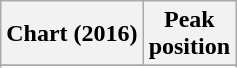<table class="wikitable plainrowheaders">
<tr>
<th scope="col">Chart (2016)</th>
<th scope="col">Peak<br>position</th>
</tr>
<tr>
</tr>
<tr>
</tr>
</table>
